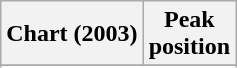<table class="wikitable sortable plainrowheaders" style="text-align:center">
<tr>
<th scope="col">Chart (2003)</th>
<th scope="col">Peak<br>position</th>
</tr>
<tr>
</tr>
<tr>
</tr>
</table>
